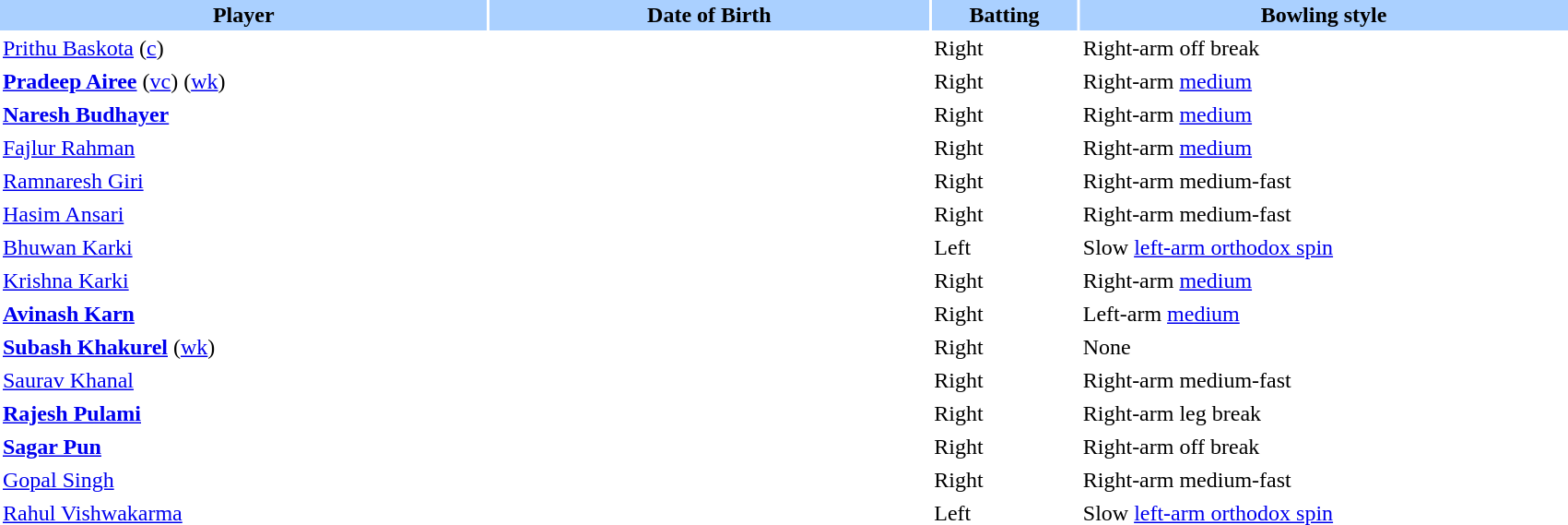<table border="0" cellspacing="2" cellpadding="2" style="width:90%;">
<tr style="background:#aad0ff;">
<th width=20%>Player</th>
<th width=18%>Date of Birth</th>
<th width=6%>Batting</th>
<th width=20%>Bowling style</th>
</tr>
<tr>
<td><a href='#'>Prithu Baskota</a> (<a href='#'>c</a>)</td>
<td></td>
<td>Right</td>
<td>Right-arm off break</td>
</tr>
<tr>
<td><strong><a href='#'>Pradeep Airee</a></strong> (<a href='#'>vc</a>) (<a href='#'>wk</a>)</td>
<td></td>
<td>Right</td>
<td>Right-arm <a href='#'>medium</a></td>
</tr>
<tr>
<td><strong><a href='#'>Naresh Budhayer</a></strong></td>
<td></td>
<td>Right</td>
<td>Right-arm <a href='#'>medium</a></td>
</tr>
<tr>
<td><a href='#'>Fajlur Rahman</a></td>
<td></td>
<td>Right</td>
<td>Right-arm <a href='#'>medium</a></td>
</tr>
<tr>
<td><a href='#'>Ramnaresh Giri</a></td>
<td></td>
<td>Right</td>
<td>Right-arm medium-fast</td>
</tr>
<tr>
<td><a href='#'>Hasim Ansari</a></td>
<td></td>
<td>Right</td>
<td>Right-arm medium-fast</td>
</tr>
<tr>
<td><a href='#'>Bhuwan Karki</a></td>
<td></td>
<td>Left</td>
<td>Slow <a href='#'>left-arm orthodox spin</a></td>
</tr>
<tr>
<td><a href='#'>Krishna Karki</a></td>
<td></td>
<td>Right</td>
<td>Right-arm <a href='#'>medium</a></td>
</tr>
<tr>
<td><strong><a href='#'>Avinash Karn</a></strong></td>
<td></td>
<td>Right</td>
<td>Left-arm <a href='#'>medium</a></td>
</tr>
<tr>
<td><strong><a href='#'>Subash Khakurel</a></strong> (<a href='#'>wk</a>)</td>
<td></td>
<td>Right</td>
<td>None</td>
</tr>
<tr>
<td><a href='#'>Saurav Khanal</a></td>
<td></td>
<td>Right</td>
<td>Right-arm medium-fast</td>
</tr>
<tr>
<td><strong><a href='#'>Rajesh Pulami</a></strong></td>
<td></td>
<td>Right</td>
<td>Right-arm leg break</td>
</tr>
<tr>
<td><strong><a href='#'>Sagar Pun</a></strong></td>
<td></td>
<td>Right</td>
<td>Right-arm off break</td>
</tr>
<tr>
<td><a href='#'>Gopal Singh</a></td>
<td></td>
<td>Right</td>
<td>Right-arm medium-fast</td>
</tr>
<tr>
<td><a href='#'>Rahul Vishwakarma</a></td>
<td></td>
<td>Left</td>
<td>Slow <a href='#'>left-arm orthodox spin</a></td>
</tr>
</table>
